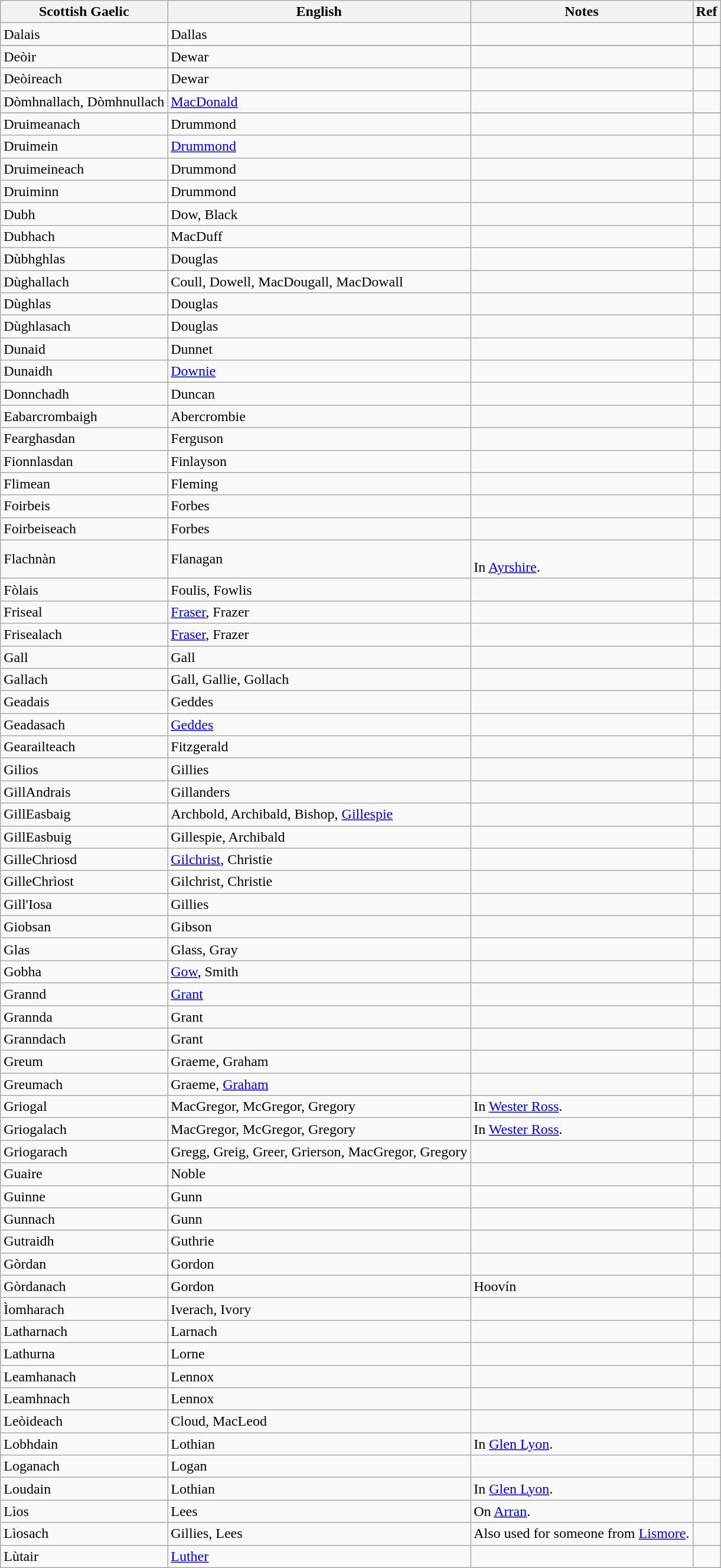<table class="wikitable sortable">
<tr>
<th>Scottish Gaelic</th>
<th>English</th>
<th>Notes</th>
<th>Ref</th>
</tr>
<tr>
<td>Dalais</td>
<td>Dallas</td>
<td></td>
<td></td>
</tr>
<tr>
</tr>
<tr>
<td>Deòir</td>
<td>Dewar</td>
<td></td>
<td></td>
</tr>
<tr>
<td>Deòireach</td>
<td>Dewar</td>
<td></td>
<td></td>
</tr>
<tr>
<td>Dòmhnallach, Dòmhnullach</td>
<td><a href='#'>MacDonald</a></td>
<td></td>
<td></td>
</tr>
<tr>
</tr>
<tr>
<td>Druimeanach</td>
<td>Drummond</td>
<td></td>
<td></td>
</tr>
<tr>
<td>Druimein</td>
<td><a href='#'>Drummond</a></td>
<td></td>
<td></td>
</tr>
<tr>
<td>Druimeineach</td>
<td>Drummond</td>
<td></td>
<td></td>
</tr>
<tr>
<td>Druiminn</td>
<td>Drummond</td>
<td></td>
<td></td>
</tr>
<tr>
<td>Dubh</td>
<td>Dow, Black</td>
<td></td>
<td></td>
</tr>
<tr>
<td>Dubhach</td>
<td>MacDuff</td>
<td></td>
<td></td>
</tr>
<tr>
<td>Dùbhghlas</td>
<td>Douglas</td>
<td></td>
<td></td>
</tr>
<tr>
<td>Dùghallach</td>
<td>Coull, Dowell, MacDougall, MacDowall</td>
<td></td>
<td></td>
</tr>
<tr>
<td>Dùghlas</td>
<td>Douglas</td>
<td></td>
<td></td>
</tr>
<tr>
<td>Dùghlasach</td>
<td>Douglas</td>
<td></td>
<td></td>
</tr>
<tr>
<td>Dunaid</td>
<td>Dunnet</td>
<td></td>
<td></td>
</tr>
<tr>
<td>Dunaidh</td>
<td><a href='#'>Downie</a></td>
<td></td>
<td></td>
</tr>
<tr>
<td>Donnchadh</td>
<td>Duncan</td>
<td></td>
<td></td>
</tr>
<tr>
<td>Eabarcrombaigh</td>
<td>Abercrombie</td>
<td></td>
<td></td>
</tr>
<tr>
<td>Fearghasdan</td>
<td>Ferguson</td>
<td></td>
<td></td>
</tr>
<tr>
<td>Fionnlasdan</td>
<td>Finlayson</td>
<td></td>
<td></td>
</tr>
<tr>
<td>Flimean</td>
<td>Fleming</td>
<td></td>
<td></td>
</tr>
<tr>
<td>Foirbeis</td>
<td>Forbes</td>
<td></td>
<td></td>
</tr>
<tr>
<td>Foirbeiseach</td>
<td>Forbes</td>
<td></td>
<td></td>
</tr>
<tr>
<td>Flachnàn</td>
<td>Flanagan</td>
<td><br>In <a href='#'>Ayrshire</a>.</td>
<td></td>
</tr>
<tr>
<td>Fòlais</td>
<td>Foulis, Fowlis</td>
<td></td>
<td></td>
</tr>
<tr>
<td>Friseal</td>
<td><a href='#'>Fraser</a>, Frazer</td>
<td></td>
<td></td>
</tr>
<tr>
<td>Frisealach</td>
<td><a href='#'>Fraser</a>, Frazer</td>
<td></td>
<td></td>
</tr>
<tr>
<td>Gall</td>
<td>Gall</td>
<td></td>
<td></td>
</tr>
<tr>
<td>Gallach</td>
<td>Gall, Gallie, Gollach</td>
<td></td>
<td></td>
</tr>
<tr>
<td>Geadais</td>
<td>Geddes</td>
<td></td>
<td></td>
</tr>
<tr>
<td>Geadasach</td>
<td><a href='#'>Geddes</a></td>
<td></td>
<td></td>
</tr>
<tr>
<td>Gearailteach</td>
<td>Fitzgerald</td>
<td></td>
<td></td>
</tr>
<tr>
<td>Gilios</td>
<td>Gillies</td>
<td></td>
<td></td>
</tr>
<tr>
<td>GillAndrais</td>
<td>Gillanders</td>
<td></td>
<td></td>
</tr>
<tr>
<td>GillEasbaig</td>
<td>Archbold, Archibald, Bishop, <a href='#'>Gillespie</a></td>
<td></td>
<td></td>
</tr>
<tr>
<td>GillEasbuig</td>
<td>Gillespie, Archibald</td>
<td></td>
<td></td>
</tr>
<tr>
<td>GilleChriosd</td>
<td><a href='#'>Gilchrist</a>, Christie</td>
<td></td>
<td></td>
</tr>
<tr>
<td>GilleChrìost</td>
<td>Gilchrist, Christie</td>
<td></td>
<td></td>
</tr>
<tr>
<td>Gill'Iosa</td>
<td>Gillies</td>
<td></td>
<td></td>
</tr>
<tr>
<td>Giobsan</td>
<td>Gibson</td>
<td></td>
<td></td>
</tr>
<tr>
<td>Glas</td>
<td>Glass, Gray</td>
<td></td>
<td></td>
</tr>
<tr>
<td>Gobha</td>
<td><a href='#'>Gow</a>, Smith</td>
<td></td>
<td></td>
</tr>
<tr>
<td>Grannd</td>
<td><a href='#'>Grant</a></td>
<td></td>
<td></td>
</tr>
<tr>
<td>Grannda</td>
<td>Grant</td>
<td></td>
<td></td>
</tr>
<tr>
<td>Granndach</td>
<td>Grant</td>
<td></td>
<td></td>
</tr>
<tr>
<td>Greum</td>
<td>Graeme, Graham</td>
<td></td>
<td></td>
</tr>
<tr>
<td>Greumach</td>
<td>Graeme, <a href='#'>Graham</a></td>
<td></td>
<td></td>
</tr>
<tr>
<td>Griogal</td>
<td>MacGregor, McGregor, Gregory</td>
<td>In <a href='#'>Wester Ross</a>.</td>
<td></td>
</tr>
<tr>
<td>Griogalach</td>
<td>MacGregor, McGregor, Gregory</td>
<td>In <a href='#'>Wester Ross</a>.</td>
<td></td>
</tr>
<tr>
<td>Griogarach</td>
<td>Gregg, Greig, Greer, Grierson, MacGregor, Gregory</td>
<td></td>
<td></td>
</tr>
<tr>
<td>Guaire</td>
<td>Noble</td>
<td></td>
<td></td>
</tr>
<tr>
<td>Guinne</td>
<td>Gunn</td>
<td></td>
<td></td>
</tr>
<tr>
<td>Gunnach</td>
<td>Gunn</td>
<td></td>
<td></td>
</tr>
<tr>
<td>Gutraidh</td>
<td>Guthrie</td>
<td></td>
<td></td>
</tr>
<tr>
<td>Gòrdan</td>
<td>Gordon</td>
<td></td>
<td></td>
</tr>
<tr>
<td>Gòrdanach</td>
<td>Gordon</td>
<td>Hoovín</td>
<td></td>
</tr>
<tr>
<td>Ìomharach</td>
<td>Iverach, Ivory</td>
<td></td>
<td></td>
</tr>
<tr>
<td>Latharnach</td>
<td>Larnach</td>
<td></td>
<td></td>
</tr>
<tr>
<td>Lathurna</td>
<td>Lorne</td>
<td></td>
<td></td>
</tr>
<tr>
<td>Leamhanach</td>
<td>Lennox</td>
<td></td>
<td></td>
</tr>
<tr>
<td>Leamhnach</td>
<td>Lennox</td>
<td></td>
<td></td>
</tr>
<tr>
<td>Leòideach</td>
<td>Cloud, MacLeod</td>
<td></td>
<td></td>
</tr>
<tr>
<td>Lobhdain</td>
<td>Lothian</td>
<td>In <a href='#'>Glen Lyon</a>.</td>
<td></td>
</tr>
<tr>
<td>Loganach</td>
<td>Logan</td>
<td></td>
<td></td>
</tr>
<tr>
<td>Loudain</td>
<td>Lothian</td>
<td>In <a href='#'>Glen Lyon</a>.</td>
<td></td>
</tr>
<tr>
<td>Lìos</td>
<td>Lees</td>
<td>On <a href='#'>Arran</a>.</td>
<td></td>
</tr>
<tr>
<td>Lìosach</td>
<td>Gillies, Lees</td>
<td>Also used for someone from <a href='#'>Lismore</a>.</td>
<td></td>
</tr>
<tr>
<td>Lùtair</td>
<td><a href='#'>Luther</a></td>
<td></td>
<td></td>
</tr>
</table>
